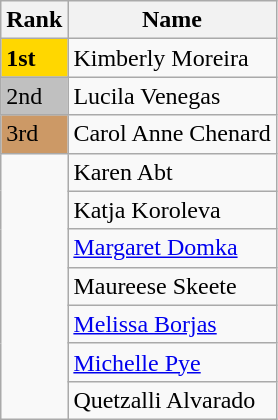<table class="wikitable">
<tr>
<th>Rank</th>
<th>Name</th>
</tr>
<tr>
<td scope=col style="background-color: gold"><strong>1st</strong></td>
<td> Kimberly Moreira</td>
</tr>
<tr>
<td scope=col style="background-color: silver">2nd</td>
<td> Lucila Venegas</td>
</tr>
<tr>
<td scope=col style="background-color: #cc9966">3rd</td>
<td> Carol Anne Chenard</td>
</tr>
<tr>
<td rowspan="7"> </td>
<td> Karen Abt</td>
</tr>
<tr>
<td> Katja Koroleva</td>
</tr>
<tr>
<td> <a href='#'>Margaret Domka</a></td>
</tr>
<tr>
<td> Maureese Skeete</td>
</tr>
<tr>
<td> <a href='#'>Melissa Borjas</a></td>
</tr>
<tr>
<td> <a href='#'>Michelle Pye</a></td>
</tr>
<tr>
<td> Quetzalli Alvarado</td>
</tr>
</table>
